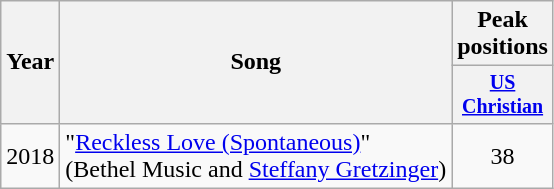<table class="wikitable" style="text-align:center;">
<tr>
<th rowspan="2">Year</th>
<th rowspan="2">Song</th>
<th colspan="1">Peak<br>positions</th>
</tr>
<tr style="font-size:smaller;">
<th width="45"><a href='#'>US Christian</a><br></th>
</tr>
<tr>
<td>2018</td>
<td align="left">"<a href='#'>Reckless Love (Spontaneous)</a>" <br> (Bethel Music and <a href='#'>Steffany Gretzinger</a>)</td>
<td>38</td>
</tr>
</table>
